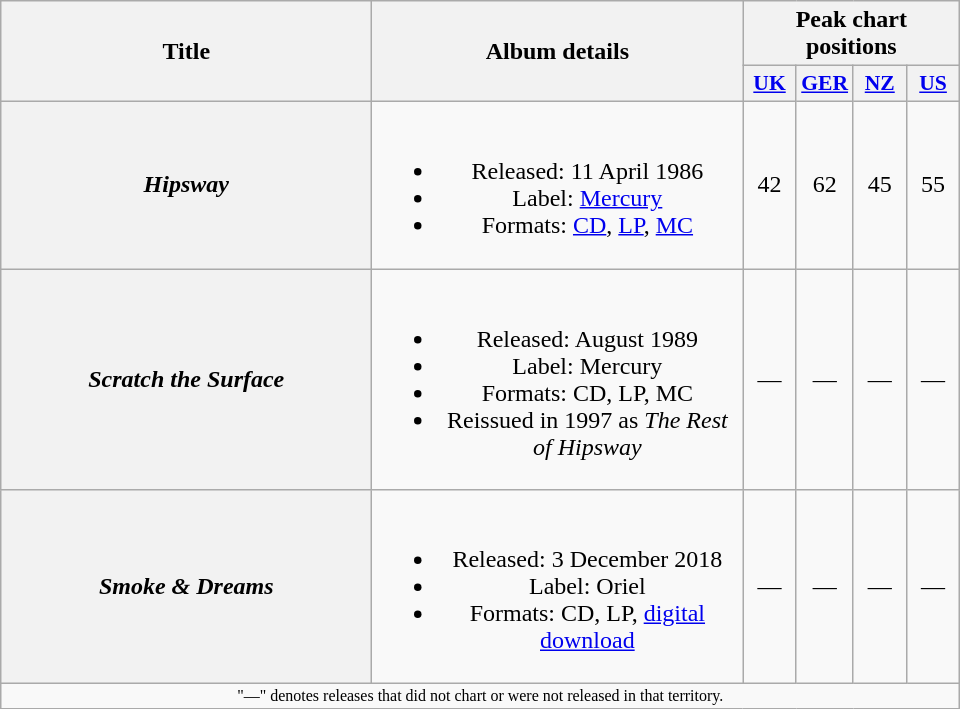<table class="wikitable plainrowheaders" style="text-align:center;">
<tr>
<th rowspan="2" scope="col" style="width:15em;">Title</th>
<th rowspan="2" scope="col" style="width:15em;">Album details</th>
<th colspan="4">Peak chart positions</th>
</tr>
<tr>
<th scope="col" style="width:2em;font-size:90%;"><a href='#'>UK</a><br></th>
<th scope="col" style="width:2em;font-size:90%;"><a href='#'>GER</a><br></th>
<th scope="col" style="width:2em;font-size:90%;"><a href='#'>NZ</a><br></th>
<th scope="col" style="width:2em;font-size:90%;"><a href='#'>US</a><br></th>
</tr>
<tr>
<th scope="row"><em>Hipsway</em></th>
<td><br><ul><li>Released: 11 April 1986</li><li>Label: <a href='#'>Mercury</a></li><li>Formats: <a href='#'>CD</a>, <a href='#'>LP</a>, <a href='#'>MC</a></li></ul></td>
<td>42</td>
<td>62</td>
<td>45</td>
<td>55</td>
</tr>
<tr>
<th scope="row"><em>Scratch the Surface</em></th>
<td><br><ul><li>Released: August 1989</li><li>Label: Mercury</li><li>Formats: CD, LP, MC</li><li>Reissued in 1997 as <em>The Rest of Hipsway</em></li></ul></td>
<td>—</td>
<td>—</td>
<td>—</td>
<td>—</td>
</tr>
<tr>
<th scope="row"><em>Smoke & Dreams</em></th>
<td><br><ul><li>Released: 3 December 2018</li><li>Label: Oriel</li><li>Formats: CD, LP, <a href='#'>digital download</a></li></ul></td>
<td>—</td>
<td>—</td>
<td>—</td>
<td>—</td>
</tr>
<tr>
<td colspan="6" style="font-size:8pt">"—" denotes releases that did not chart or were not released in that territory.</td>
</tr>
</table>
